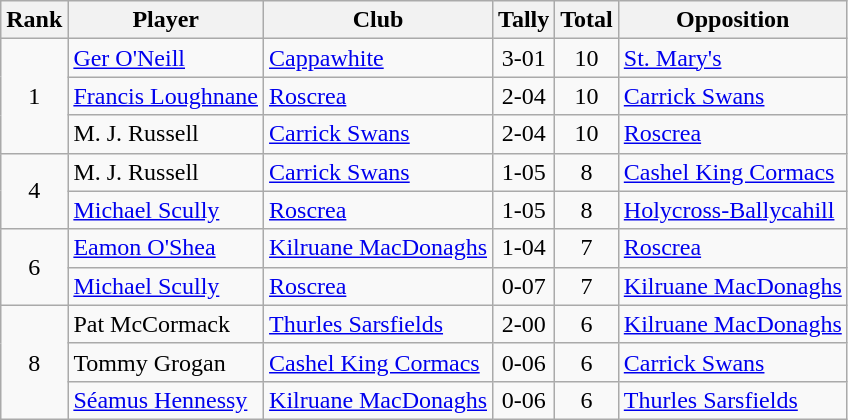<table class="wikitable">
<tr>
<th>Rank</th>
<th>Player</th>
<th>Club</th>
<th>Tally</th>
<th>Total</th>
<th>Opposition</th>
</tr>
<tr>
<td rowspan="3" style="text-align:center;">1</td>
<td><a href='#'>Ger O'Neill</a></td>
<td><a href='#'>Cappawhite</a></td>
<td align=center>3-01</td>
<td align=center>10</td>
<td><a href='#'>St. Mary's</a></td>
</tr>
<tr>
<td><a href='#'>Francis Loughnane</a></td>
<td><a href='#'>Roscrea</a></td>
<td align=center>2-04</td>
<td align=center>10</td>
<td><a href='#'>Carrick Swans</a></td>
</tr>
<tr>
<td>M. J. Russell</td>
<td><a href='#'>Carrick Swans</a></td>
<td align=center>2-04</td>
<td align=center>10</td>
<td><a href='#'>Roscrea</a></td>
</tr>
<tr>
<td rowspan="2" style="text-align:center;">4</td>
<td>M. J. Russell</td>
<td><a href='#'>Carrick Swans</a></td>
<td align=center>1-05</td>
<td align=center>8</td>
<td><a href='#'>Cashel King Cormacs</a></td>
</tr>
<tr>
<td><a href='#'>Michael Scully</a></td>
<td><a href='#'>Roscrea</a></td>
<td align=center>1-05</td>
<td align=center>8</td>
<td><a href='#'>Holycross-Ballycahill</a></td>
</tr>
<tr>
<td rowspan="2" style="text-align:center;">6</td>
<td><a href='#'>Eamon O'Shea</a></td>
<td><a href='#'>Kilruane MacDonaghs</a></td>
<td align=center>1-04</td>
<td align=center>7</td>
<td><a href='#'>Roscrea</a></td>
</tr>
<tr>
<td><a href='#'>Michael Scully</a></td>
<td><a href='#'>Roscrea</a></td>
<td align=center>0-07</td>
<td align=center>7</td>
<td><a href='#'>Kilruane MacDonaghs</a></td>
</tr>
<tr>
<td rowspan="3" style="text-align:center;">8</td>
<td>Pat McCormack</td>
<td><a href='#'>Thurles Sarsfields</a></td>
<td align=center>2-00</td>
<td align=center>6</td>
<td><a href='#'>Kilruane MacDonaghs</a></td>
</tr>
<tr>
<td>Tommy Grogan</td>
<td><a href='#'>Cashel King Cormacs</a></td>
<td align=center>0-06</td>
<td align=center>6</td>
<td><a href='#'>Carrick Swans</a></td>
</tr>
<tr>
<td><a href='#'>Séamus Hennessy</a></td>
<td><a href='#'>Kilruane MacDonaghs</a></td>
<td align=center>0-06</td>
<td align=center>6</td>
<td><a href='#'>Thurles Sarsfields</a></td>
</tr>
</table>
